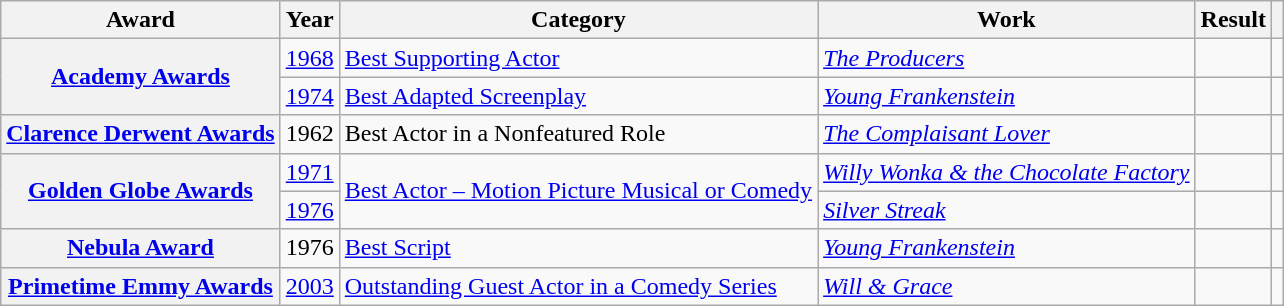<table class="wikitable sortable">
<tr>
<th>Award</th>
<th>Year</th>
<th>Category</th>
<th>Work</th>
<th>Result</th>
<th class="unsortable"></th>
</tr>
<tr>
<th scope="row" style="text-align:center;" rowspan="2"><a href='#'>Academy Awards</a></th>
<td><a href='#'>1968</a></td>
<td><a href='#'>Best Supporting Actor</a></td>
<td><em><a href='#'>The Producers</a></em></td>
<td></td>
<td align="center"></td>
</tr>
<tr>
<td><a href='#'>1974</a></td>
<td><a href='#'>Best Adapted Screenplay</a></td>
<td><em><a href='#'>Young Frankenstein</a></em></td>
<td></td>
<td align="center"></td>
</tr>
<tr>
<th scope="row" style="text-align:center;"><a href='#'>Clarence Derwent Awards</a></th>
<td>1962</td>
<td>Best Actor in a Nonfeatured Role</td>
<td><em><a href='#'>The Complaisant Lover</a></em></td>
<td></td>
<td align="center"></td>
</tr>
<tr>
<th scope="row" style="text-align:center;" rowspan="2"><a href='#'>Golden Globe Awards</a></th>
<td><a href='#'>1971</a></td>
<td rowspan="2"><a href='#'>Best Actor – Motion Picture Musical or Comedy</a></td>
<td><em><a href='#'>Willy Wonka & the Chocolate Factory</a></em></td>
<td></td>
<td align="center"></td>
</tr>
<tr>
<td><a href='#'>1976</a></td>
<td><em><a href='#'>Silver Streak</a></em></td>
<td></td>
<td align="center"></td>
</tr>
<tr>
<th scope="row" style="text-align:center;"><a href='#'>Nebula Award</a></th>
<td>1976</td>
<td><a href='#'>Best Script</a></td>
<td><em><a href='#'>Young Frankenstein</a></em></td>
<td></td>
<td align="center"></td>
</tr>
<tr>
<th scope="row" style="text-align:center;"><a href='#'>Primetime Emmy Awards</a></th>
<td><a href='#'>2003</a></td>
<td><a href='#'>Outstanding Guest Actor in a Comedy Series</a></td>
<td><em><a href='#'>Will & Grace</a></em></td>
<td></td>
<td align="center"></td>
</tr>
</table>
